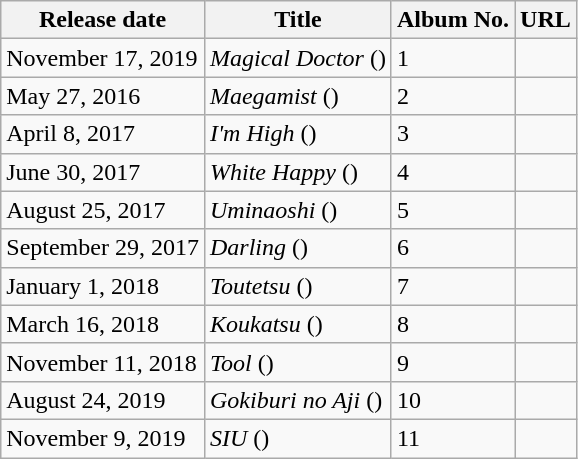<table class="wikitable">
<tr>
<th>Release date</th>
<th>Title</th>
<th>Album No.</th>
<th>URL</th>
</tr>
<tr>
<td>November 17, 2019</td>
<td><em>Magical Doctor</em> ()</td>
<td>1</td>
<td></td>
</tr>
<tr>
<td>May 27, 2016</td>
<td><em>Maegamist</em> ()</td>
<td>2</td>
<td></td>
</tr>
<tr>
<td>April 8, 2017</td>
<td><em>I'm High</em> ()</td>
<td>3</td>
<td></td>
</tr>
<tr>
<td>June 30, 2017</td>
<td><em>White Happy</em> ()</td>
<td>4</td>
<td></td>
</tr>
<tr>
<td>August 25, 2017</td>
<td><em>Uminaoshi</em> ()</td>
<td>5</td>
<td></td>
</tr>
<tr>
<td>September 29, 2017</td>
<td><em>Darling</em> ()</td>
<td>6</td>
<td></td>
</tr>
<tr>
<td>January 1, 2018</td>
<td><em>Toutetsu</em> ()</td>
<td>7</td>
<td></td>
</tr>
<tr>
<td>March 16, 2018</td>
<td><em>Koukatsu</em> ()</td>
<td>8</td>
<td></td>
</tr>
<tr>
<td>November 11, 2018</td>
<td><em>Tool</em> ()</td>
<td>9</td>
<td></td>
</tr>
<tr>
<td>August 24, 2019</td>
<td><em>Gokiburi no Aji</em> ()</td>
<td>10</td>
<td></td>
</tr>
<tr>
<td>November 9, 2019</td>
<td><em>SIU</em> ()</td>
<td>11</td>
<td></td>
</tr>
</table>
